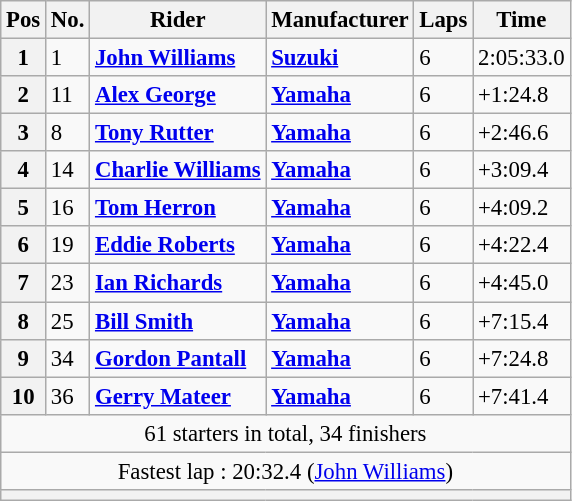<table class="wikitable" style="font-size: 95%;">
<tr>
<th>Pos</th>
<th>No.</th>
<th>Rider</th>
<th>Manufacturer</th>
<th>Laps</th>
<th>Time</th>
</tr>
<tr>
<th>1</th>
<td>1</td>
<td> <strong><a href='#'>John Williams</a></strong></td>
<td><strong><a href='#'>Suzuki</a></strong></td>
<td>6</td>
<td>2:05:33.0</td>
</tr>
<tr>
<th>2</th>
<td>11</td>
<td> <strong><a href='#'>Alex George</a></strong></td>
<td><strong><a href='#'>Yamaha</a></strong></td>
<td>6</td>
<td>+1:24.8</td>
</tr>
<tr>
<th>3</th>
<td>8</td>
<td> <strong><a href='#'>Tony Rutter</a></strong></td>
<td><strong><a href='#'>Yamaha</a></strong></td>
<td>6</td>
<td>+2:46.6</td>
</tr>
<tr>
<th>4</th>
<td>14</td>
<td> <strong><a href='#'>Charlie Williams</a></strong></td>
<td><strong><a href='#'>Yamaha</a></strong></td>
<td>6</td>
<td>+3:09.4</td>
</tr>
<tr>
<th>5</th>
<td>16</td>
<td> <strong><a href='#'>Tom Herron</a></strong></td>
<td><strong><a href='#'>Yamaha</a></strong></td>
<td>6</td>
<td>+4:09.2</td>
</tr>
<tr>
<th>6</th>
<td>19</td>
<td> <strong><a href='#'>Eddie Roberts</a></strong></td>
<td><strong><a href='#'>Yamaha</a></strong></td>
<td>6</td>
<td>+4:22.4</td>
</tr>
<tr>
<th>7</th>
<td>23</td>
<td> <strong><a href='#'>Ian Richards</a></strong></td>
<td><strong><a href='#'>Yamaha</a></strong></td>
<td>6</td>
<td>+4:45.0</td>
</tr>
<tr>
<th>8</th>
<td>25</td>
<td> <strong><a href='#'>Bill Smith</a></strong></td>
<td><strong><a href='#'>Yamaha</a></strong></td>
<td>6</td>
<td>+7:15.4</td>
</tr>
<tr>
<th>9</th>
<td>34</td>
<td> <strong><a href='#'>Gordon Pantall</a></strong></td>
<td><strong><a href='#'>Yamaha</a></strong></td>
<td>6</td>
<td>+7:24.8</td>
</tr>
<tr>
<th>10</th>
<td>36</td>
<td> <strong><a href='#'>Gerry Mateer</a></strong></td>
<td><strong><a href='#'>Yamaha</a></strong></td>
<td>6</td>
<td>+7:41.4</td>
</tr>
<tr>
<td colspan=6 align=center>61 starters in total, 34 finishers</td>
</tr>
<tr>
<td colspan=6 align=center>Fastest lap : 20:32.4 (<a href='#'>John Williams</a>)</td>
</tr>
<tr>
<th colspan=6></th>
</tr>
</table>
